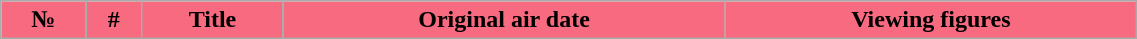<table class="wikitable plainrowheaders" style="background:#fff; width:60%;">
<tr>
<th style="background:#F76A7F; color:#000;">№</th>
<th style="background:#F76A7F; color:#000;">#</th>
<th style="background:#F76A7F; color:#000;">Title</th>
<th style="background:#F76A7F; color:#000;">Original air date</th>
<th style="background:#F76A7F; color:#000;">Viewing figures<br>






</th>
</tr>
</table>
